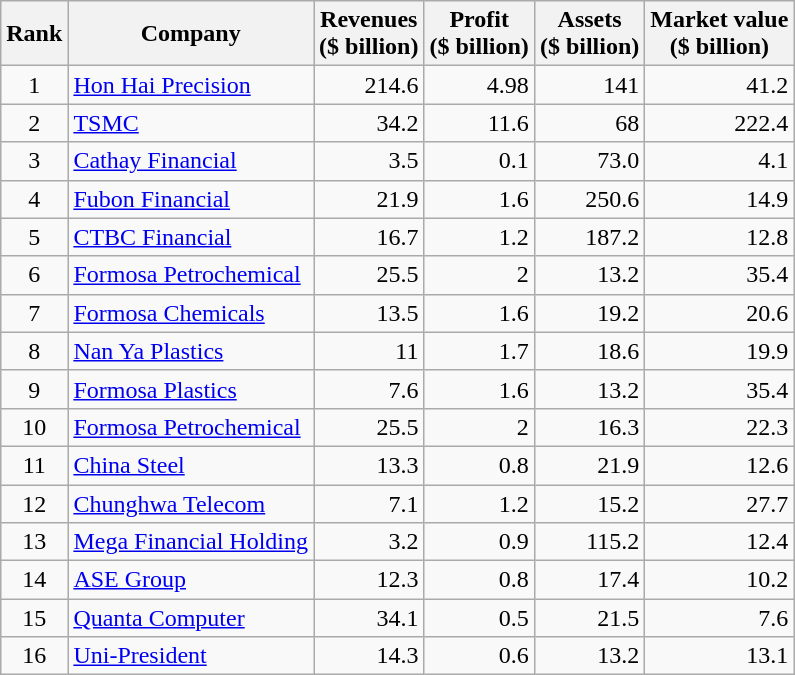<table class="wikitable sortable">
<tr>
<th>Rank</th>
<th>Company</th>
<th>Revenues<br>($ billion)</th>
<th>Profit<br>($ billion)</th>
<th>Assets<br>($ billion)</th>
<th>Market value<br>($ billion)</th>
</tr>
<tr style="text-align:right;">
<td style="text-align:center;">1</td>
<td style="text-align:left;"><a href='#'>Hon Hai Precision</a></td>
<td>214.6</td>
<td>4.98</td>
<td>141</td>
<td>41.2</td>
</tr>
<tr style="text-align:right;">
<td style="text-align:center;">2</td>
<td style="text-align:left;"><a href='#'>TSMC</a></td>
<td>34.2</td>
<td>11.6</td>
<td>68</td>
<td>222.4</td>
</tr>
<tr style="text-align:right;">
<td style="text-align:center;">3</td>
<td style="text-align:left;"><a href='#'>Cathay Financial</a></td>
<td>3.5</td>
<td>0.1</td>
<td>73.0</td>
<td>4.1</td>
</tr>
<tr style="text-align:right;">
<td style="text-align:center;">4</td>
<td style="text-align:left;"><a href='#'>Fubon Financial</a></td>
<td>21.9</td>
<td>1.6</td>
<td>250.6</td>
<td>14.9</td>
</tr>
<tr style="text-align:right;">
<td style="text-align:center;">5</td>
<td style="text-align:left;"><a href='#'>CTBC Financial</a></td>
<td>16.7</td>
<td>1.2</td>
<td>187.2</td>
<td>12.8</td>
</tr>
<tr style="text-align:right;">
<td style="text-align:center;">6</td>
<td style="text-align:left;"><a href='#'>Formosa Petrochemical</a></td>
<td>25.5</td>
<td>2</td>
<td>13.2</td>
<td>35.4</td>
</tr>
<tr style="text-align:right;">
<td style="text-align:center;">7</td>
<td style="text-align:left;"><a href='#'>Formosa Chemicals</a></td>
<td>13.5</td>
<td>1.6</td>
<td>19.2</td>
<td>20.6</td>
</tr>
<tr style="text-align:right;">
<td style="text-align:center;">8</td>
<td style="text-align:left;"><a href='#'>Nan Ya Plastics</a></td>
<td>11</td>
<td>1.7</td>
<td>18.6</td>
<td>19.9</td>
</tr>
<tr style="text-align:right;">
<td style="text-align:center;">9</td>
<td style="text-align:left;"><a href='#'>Formosa Plastics</a></td>
<td>7.6</td>
<td>1.6</td>
<td>13.2</td>
<td>35.4</td>
</tr>
<tr style="text-align:right;">
<td style="text-align:center;">10</td>
<td style="text-align:left;"><a href='#'>Formosa Petrochemical</a></td>
<td>25.5</td>
<td>2</td>
<td>16.3</td>
<td>22.3</td>
</tr>
<tr style="text-align:right;">
<td style="text-align:center;">11</td>
<td style="text-align:left;"><a href='#'>China Steel</a></td>
<td>13.3</td>
<td>0.8</td>
<td>21.9</td>
<td>12.6</td>
</tr>
<tr style="text-align:right;">
<td style="text-align:center;">12</td>
<td style="text-align:left;"><a href='#'>Chunghwa Telecom</a></td>
<td>7.1</td>
<td>1.2</td>
<td>15.2</td>
<td>27.7</td>
</tr>
<tr style="text-align:right;">
<td style="text-align:center;">13</td>
<td style="text-align:left;"><a href='#'>Mega Financial Holding</a></td>
<td>3.2</td>
<td>0.9</td>
<td>115.2</td>
<td>12.4</td>
</tr>
<tr style="text-align:right;">
<td style="text-align:center;">14</td>
<td style="text-align:left;"><a href='#'>ASE Group</a></td>
<td>12.3</td>
<td>0.8</td>
<td>17.4</td>
<td>10.2</td>
</tr>
<tr style="text-align:right;">
<td style="text-align:center;">15</td>
<td style="text-align:left;"><a href='#'>Quanta Computer</a></td>
<td>34.1</td>
<td>0.5</td>
<td>21.5</td>
<td>7.6</td>
</tr>
<tr style="text-align:right;">
<td style="text-align:center;">16</td>
<td style="text-align:left;"><a href='#'>Uni-President</a></td>
<td>14.3</td>
<td>0.6</td>
<td>13.2</td>
<td>13.1</td>
</tr>
</table>
